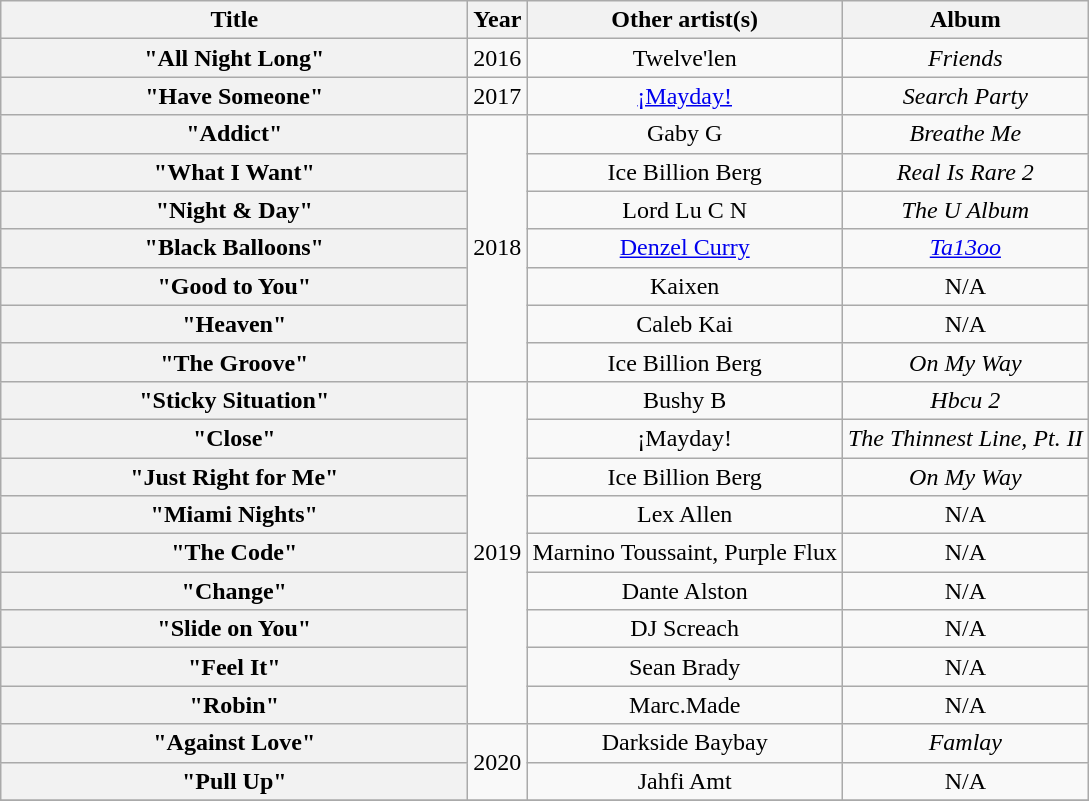<table class="wikitable plainrowheaders" style="text-align:center;">
<tr>
<th scope="col" style="width:19em;">Title</th>
<th scope="col">Year</th>
<th scope="col">Other artist(s)</th>
<th scope="col">Album</th>
</tr>
<tr>
<th scope="row">"All Night Long"</th>
<td rowspan="1">2016</td>
<td>Twelve'len</td>
<td rowspan="1"><em>Friends</em></td>
</tr>
<tr>
<th scope="row">"Have Someone"</th>
<td rowspan="1">2017</td>
<td><a href='#'>¡Mayday!</a></td>
<td rowspan="1"><em>Search Party</em></td>
</tr>
<tr>
<th scope="row">"Addict"</th>
<td rowspan="7">2018</td>
<td>Gaby G</td>
<td rowspan="1"><em>Breathe Me</em></td>
</tr>
<tr>
<th scope="row">"What I Want"</th>
<td>Ice Billion Berg</td>
<td rowspan="1"><em>Real Is Rare 2</em></td>
</tr>
<tr>
<th scope="row">"Night & Day"</th>
<td>Lord Lu C N</td>
<td rowspan="1"><em>The U Album</em></td>
</tr>
<tr>
<th scope="row">"Black Balloons"</th>
<td><a href='#'>Denzel Curry</a></td>
<td rowspan="1"><em><a href='#'>Ta13oo</a></em></td>
</tr>
<tr>
<th scope="row">"Good to You"</th>
<td>Kaixen</td>
<td rowspan="1">N/A</td>
</tr>
<tr>
<th scope="row">"Heaven"</th>
<td>Caleb Kai</td>
<td rowspan="1">N/A</td>
</tr>
<tr>
<th scope="row">"The Groove"</th>
<td>Ice Billion Berg</td>
<td rowspan="1"><em>On My Way</em></td>
</tr>
<tr>
<th scope="row">"Sticky Situation"</th>
<td rowspan="9">2019</td>
<td>Bushy B</td>
<td rowspan="1"><em>Hbcu 2</em></td>
</tr>
<tr>
<th scope="row">"Close"</th>
<td>¡Mayday!</td>
<td rowspan="1"><em>The Thinnest Line, Pt. II</em></td>
</tr>
<tr>
<th scope="row">"Just Right for Me"</th>
<td>Ice Billion Berg</td>
<td rowspan="1"><em>On My Way</em></td>
</tr>
<tr>
<th scope="row">"Miami Nights"</th>
<td>Lex Allen</td>
<td rowspan="1">N/A</td>
</tr>
<tr>
<th scope="row">"The Code"</th>
<td>Marnino Toussaint, Purple Flux</td>
<td rowspan="1">N/A</td>
</tr>
<tr>
<th scope="row">"Change"</th>
<td>Dante Alston</td>
<td rowspan="1">N/A</td>
</tr>
<tr>
<th scope="row">"Slide on You"</th>
<td>DJ Screach</td>
<td rowspan="1">N/A</td>
</tr>
<tr>
<th scope="row">"Feel It"</th>
<td>Sean Brady</td>
<td rowspan="1">N/A</td>
</tr>
<tr>
<th scope="row">"Robin"</th>
<td>Marc.Made</td>
<td rowspan="1">N/A</td>
</tr>
<tr>
<th scope="row">"Against Love"</th>
<td rowspan="2">2020</td>
<td>Darkside Baybay</td>
<td rowspan="1"><em>Famlay</em></td>
</tr>
<tr>
<th scope="row">"Pull Up"</th>
<td>Jahfi Amt</td>
<td rowspan="1">N/A</td>
</tr>
<tr>
</tr>
</table>
